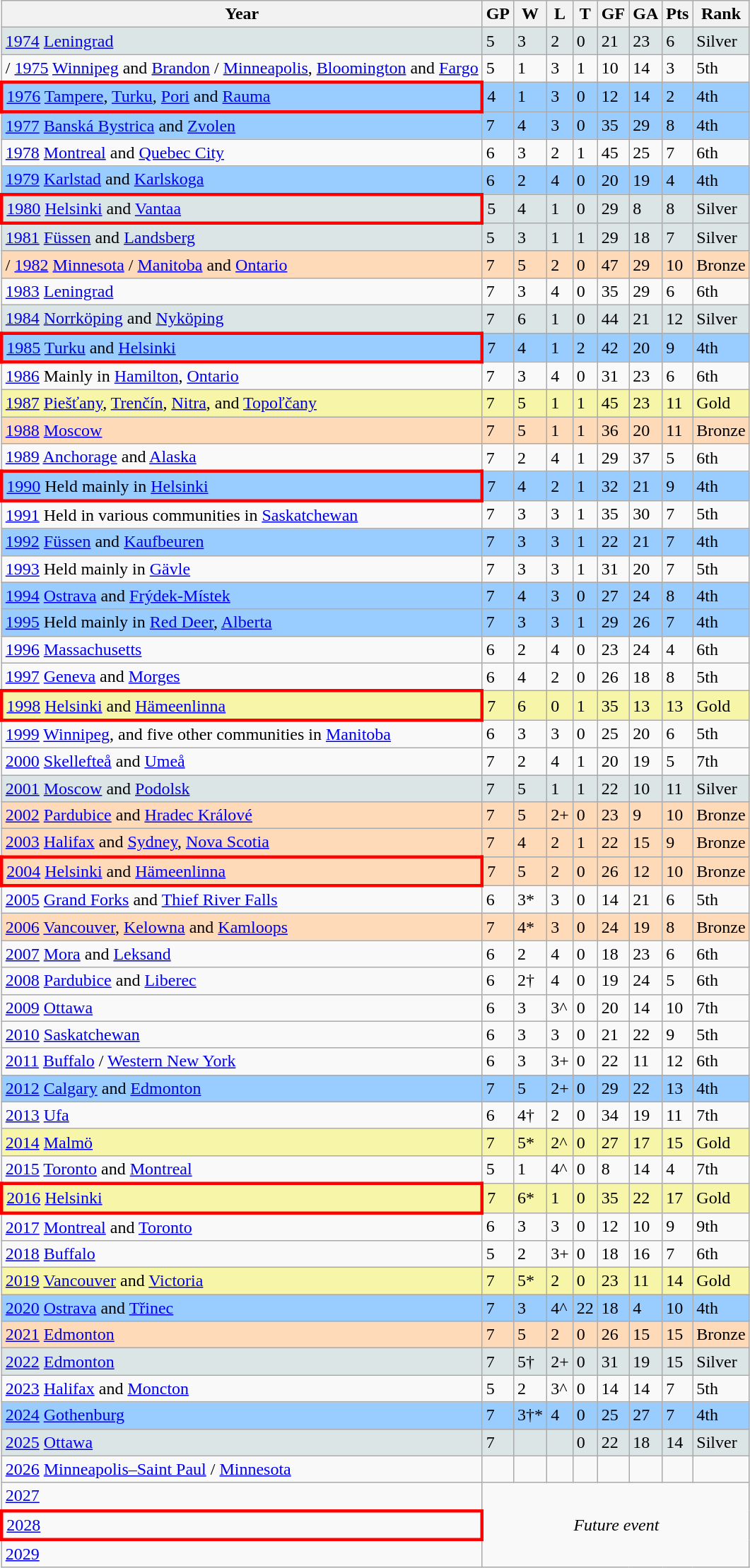<table class="wikitable">
<tr>
<th>Year</th>
<th>GP</th>
<th>W</th>
<th>L</th>
<th>T</th>
<th>GF</th>
<th>GA</th>
<th>Pts</th>
<th>Rank</th>
</tr>
<tr style="background:#dce5e5;">
<td> <a href='#'>1974</a> <a href='#'>Leningrad</a></td>
<td>5</td>
<td>3</td>
<td>2</td>
<td>0</td>
<td>21</td>
<td>23</td>
<td>6</td>
<td> Silver</td>
</tr>
<tr>
<td> /  <a href='#'>1975</a> <a href='#'>Winnipeg</a> and <a href='#'>Brandon</a> / <a href='#'>Minneapolis</a>, <a href='#'>Bloomington</a> and <a href='#'>Fargo</a></td>
<td>5</td>
<td>1</td>
<td>3</td>
<td>1</td>
<td>10</td>
<td>14</td>
<td>3</td>
<td>5th</td>
</tr>
<tr style="background:#9acdff;"|>
<td style="border: 3px solid red"> <a href='#'>1976</a> <a href='#'>Tampere</a>, <a href='#'>Turku</a>, <a href='#'>Pori</a> and <a href='#'>Rauma</a></td>
<td>4</td>
<td>1</td>
<td>3</td>
<td>0</td>
<td>12</td>
<td>14</td>
<td>2</td>
<td>4th</td>
</tr>
<tr style="background:#9acdff;"|>
<td> <a href='#'>1977</a>  <a href='#'>Banská Bystrica</a> and <a href='#'>Zvolen</a></td>
<td>7</td>
<td>4</td>
<td>3</td>
<td>0</td>
<td>35</td>
<td>29</td>
<td>8</td>
<td>4th</td>
</tr>
<tr>
<td> <a href='#'>1978</a> <a href='#'>Montreal</a> and <a href='#'>Quebec City</a></td>
<td>6</td>
<td>3</td>
<td>2</td>
<td>1</td>
<td>45</td>
<td>25</td>
<td>7</td>
<td>6th</td>
</tr>
<tr style="background:#9acdff;"|>
<td> <a href='#'>1979</a> <a href='#'>Karlstad</a> and <a href='#'>Karlskoga</a></td>
<td>6</td>
<td>2</td>
<td>4</td>
<td>0</td>
<td>20</td>
<td>19</td>
<td>4</td>
<td>4th</td>
</tr>
<tr style="background:#dce5e5;">
<td style="border: 3px solid red"> <a href='#'>1980</a> <a href='#'>Helsinki</a> and <a href='#'>Vantaa</a></td>
<td>5</td>
<td>4</td>
<td>1</td>
<td>0</td>
<td>29</td>
<td>8</td>
<td>8</td>
<td> Silver</td>
</tr>
<tr style="background:#dce5e5;">
<td> <a href='#'>1981</a> <a href='#'>Füssen</a> and <a href='#'>Landsberg</a></td>
<td>5</td>
<td>3</td>
<td>1</td>
<td>1</td>
<td>29</td>
<td>18</td>
<td>7</td>
<td> Silver</td>
</tr>
<tr style="background:#ffdab9;">
<td> /  <a href='#'>1982</a> <a href='#'>Minnesota</a> / <a href='#'>Manitoba</a> and <a href='#'>Ontario</a></td>
<td>7</td>
<td>5</td>
<td>2</td>
<td>0</td>
<td>47</td>
<td>29</td>
<td>10</td>
<td> Bronze</td>
</tr>
<tr>
<td> <a href='#'>1983</a> <a href='#'>Leningrad</a></td>
<td>7</td>
<td>3</td>
<td>4</td>
<td>0</td>
<td>35</td>
<td>29</td>
<td>6</td>
<td>6th</td>
</tr>
<tr style="background:#dce5e5;">
<td> <a href='#'>1984</a> <a href='#'>Norrköping</a> and <a href='#'>Nyköping</a></td>
<td>7</td>
<td>6</td>
<td>1</td>
<td>0</td>
<td>44</td>
<td>21</td>
<td>12</td>
<td> Silver</td>
</tr>
<tr style="background:#9acdff;"|>
<td style="border: 3px solid red"> <a href='#'>1985</a> <a href='#'>Turku</a> and <a href='#'>Helsinki</a></td>
<td>7</td>
<td>4</td>
<td>1</td>
<td>2</td>
<td>42</td>
<td>20</td>
<td>9</td>
<td>4th</td>
</tr>
<tr>
<td> <a href='#'>1986</a> Mainly in <a href='#'>Hamilton</a>, <a href='#'>Ontario</a></td>
<td>7</td>
<td>3</td>
<td>4</td>
<td>0</td>
<td>31</td>
<td>23</td>
<td>6</td>
<td>6th</td>
</tr>
<tr style="background:#f7f6a8;">
<td> <a href='#'>1987</a> <a href='#'>Piešťany</a>, <a href='#'>Trenčín</a>, <a href='#'>Nitra</a>, and <a href='#'>Topoľčany</a></td>
<td>7</td>
<td>5</td>
<td>1</td>
<td>1</td>
<td>45</td>
<td>23</td>
<td>11</td>
<td> Gold</td>
</tr>
<tr style="background:#ffdab9;">
<td> <a href='#'>1988</a> <a href='#'>Moscow</a></td>
<td>7</td>
<td>5</td>
<td>1</td>
<td>1</td>
<td>36</td>
<td>20</td>
<td>11</td>
<td> Bronze</td>
</tr>
<tr>
<td> <a href='#'>1989</a>  <a href='#'>Anchorage</a> and <a href='#'>Alaska</a></td>
<td>7</td>
<td>2</td>
<td>4</td>
<td>1</td>
<td>29</td>
<td>37</td>
<td>5</td>
<td>6th</td>
</tr>
<tr style="background:#9acdff;"|>
<td style="border: 3px solid red"> <a href='#'>1990</a>  Held mainly in <a href='#'>Helsinki</a></td>
<td>7</td>
<td>4</td>
<td>2</td>
<td>1</td>
<td>32</td>
<td>21</td>
<td>9</td>
<td>4th</td>
</tr>
<tr>
<td> <a href='#'>1991</a> Held in various communities in <a href='#'>Saskatchewan</a></td>
<td>7</td>
<td>3</td>
<td>3</td>
<td>1</td>
<td>35</td>
<td>30</td>
<td>7</td>
<td>5th</td>
</tr>
<tr style="background:#9acdff;"|>
<td> <a href='#'>1992</a> <a href='#'>Füssen</a> and <a href='#'>Kaufbeuren</a></td>
<td>7</td>
<td>3</td>
<td>3</td>
<td>1</td>
<td>22</td>
<td>21</td>
<td>7</td>
<td>4th</td>
</tr>
<tr>
<td> <a href='#'>1993</a> Held mainly in <a href='#'>Gävle</a></td>
<td>7</td>
<td>3</td>
<td>3</td>
<td>1</td>
<td>31</td>
<td>20</td>
<td>7</td>
<td>5th</td>
</tr>
<tr style="background:#9acdff;"|>
<td> <a href='#'>1994</a> <a href='#'>Ostrava</a> and <a href='#'>Frýdek-Místek</a></td>
<td>7</td>
<td>4</td>
<td>3</td>
<td>0</td>
<td>27</td>
<td>24</td>
<td>8</td>
<td>4th</td>
</tr>
<tr style="background:#9acdff;"|>
<td> <a href='#'>1995</a> Held mainly in <a href='#'>Red Deer</a>, <a href='#'>Alberta</a></td>
<td>7</td>
<td>3</td>
<td>3</td>
<td>1</td>
<td>29</td>
<td>26</td>
<td>7</td>
<td>4th</td>
</tr>
<tr>
<td> <a href='#'>1996</a> <a href='#'>Massachusetts</a></td>
<td>6</td>
<td>2</td>
<td>4</td>
<td>0</td>
<td>23</td>
<td>24</td>
<td>4</td>
<td>6th</td>
</tr>
<tr>
<td> <a href='#'>1997</a> <a href='#'>Geneva</a> and <a href='#'>Morges</a></td>
<td>6</td>
<td>4</td>
<td>2</td>
<td>0</td>
<td>26</td>
<td>18</td>
<td>8</td>
<td>5th</td>
</tr>
<tr style="background:#f7f6a8;">
<td style="border: 3px solid red"> <a href='#'>1998</a> <a href='#'>Helsinki</a> and <a href='#'>Hämeenlinna</a></td>
<td>7</td>
<td>6</td>
<td>0</td>
<td>1</td>
<td>35</td>
<td>13</td>
<td>13</td>
<td> Gold</td>
</tr>
<tr>
<td> <a href='#'>1999</a> <a href='#'>Winnipeg</a>, and five other communities in <a href='#'>Manitoba</a></td>
<td>6</td>
<td>3</td>
<td>3</td>
<td>0</td>
<td>25</td>
<td>20</td>
<td>6</td>
<td>5th</td>
</tr>
<tr>
<td> <a href='#'>2000</a> <a href='#'>Skellefteå</a> and <a href='#'>Umeå</a></td>
<td>7</td>
<td>2</td>
<td>4</td>
<td>1</td>
<td>20</td>
<td>19</td>
<td>5</td>
<td>7th</td>
</tr>
<tr style="background:#dce5e5;">
<td> <a href='#'>2001</a> <a href='#'>Moscow</a> and <a href='#'>Podolsk</a></td>
<td>7</td>
<td>5</td>
<td>1</td>
<td>1</td>
<td>22</td>
<td>10</td>
<td>11</td>
<td> Silver</td>
</tr>
<tr style="background:#ffdab9;">
<td> <a href='#'>2002</a> <a href='#'>Pardubice</a> and <a href='#'>Hradec Králové</a></td>
<td>7</td>
<td>5</td>
<td>2+</td>
<td>0</td>
<td>23</td>
<td>9</td>
<td>10</td>
<td> Bronze</td>
</tr>
<tr style="background:#ffdab9;">
<td> <a href='#'>2003</a>  <a href='#'>Halifax</a> and <a href='#'>Sydney</a>, <a href='#'>Nova Scotia</a></td>
<td>7</td>
<td>4</td>
<td>2</td>
<td>1</td>
<td>22</td>
<td>15</td>
<td>9</td>
<td> Bronze</td>
</tr>
<tr style="background:#ffdab9;">
<td style="border: 3px solid red"> <a href='#'>2004</a> <a href='#'>Helsinki</a> and <a href='#'>Hämeenlinna</a></td>
<td>7</td>
<td>5</td>
<td>2</td>
<td>0</td>
<td>26</td>
<td>12</td>
<td>10</td>
<td> Bronze</td>
</tr>
<tr>
<td> <a href='#'>2005</a> <a href='#'>Grand Forks</a> and <a href='#'>Thief River Falls</a></td>
<td>6</td>
<td>3*</td>
<td>3</td>
<td>0</td>
<td>14</td>
<td>21</td>
<td>6</td>
<td>5th</td>
</tr>
<tr style="background:#ffdab9;">
<td> <a href='#'>2006</a> <a href='#'>Vancouver</a>, <a href='#'>Kelowna</a> and <a href='#'>Kamloops</a></td>
<td>7</td>
<td>4*</td>
<td>3</td>
<td>0</td>
<td>24</td>
<td>19</td>
<td>8</td>
<td> Bronze</td>
</tr>
<tr>
<td> <a href='#'>2007</a> <a href='#'>Mora</a> and <a href='#'>Leksand</a></td>
<td>6</td>
<td>2</td>
<td>4</td>
<td>0</td>
<td>18</td>
<td>23</td>
<td>6</td>
<td>6th</td>
</tr>
<tr>
<td> <a href='#'>2008</a> <a href='#'>Pardubice</a> and <a href='#'>Liberec</a></td>
<td>6</td>
<td>2†</td>
<td>4</td>
<td>0</td>
<td>19</td>
<td>24</td>
<td>5</td>
<td>6th</td>
</tr>
<tr>
<td> <a href='#'>2009</a> <a href='#'>Ottawa</a></td>
<td>6</td>
<td>3</td>
<td>3^</td>
<td>0</td>
<td>20</td>
<td>14</td>
<td>10</td>
<td>7th</td>
</tr>
<tr>
<td> <a href='#'>2010</a> <a href='#'>Saskatchewan</a></td>
<td>6</td>
<td>3</td>
<td>3</td>
<td>0</td>
<td>21</td>
<td>22</td>
<td>9</td>
<td>5th</td>
</tr>
<tr>
<td> <a href='#'>2011</a> <a href='#'>Buffalo</a> / <a href='#'>Western New York</a></td>
<td>6</td>
<td>3</td>
<td>3+</td>
<td>0</td>
<td>22</td>
<td>11</td>
<td>12</td>
<td>6th</td>
</tr>
<tr style="background:#9acdff;"|>
<td> <a href='#'>2012</a> <a href='#'>Calgary</a> and <a href='#'>Edmonton</a></td>
<td>7</td>
<td>5</td>
<td>2+</td>
<td>0</td>
<td>29</td>
<td>22</td>
<td>13</td>
<td>4th</td>
</tr>
<tr>
<td> <a href='#'>2013</a> <a href='#'>Ufa</a></td>
<td>6</td>
<td>4†</td>
<td>2</td>
<td>0</td>
<td>34</td>
<td>19</td>
<td>11</td>
<td>7th</td>
</tr>
<tr style="background:#f7f6a8;">
<td> <a href='#'>2014</a> <a href='#'>Malmö</a></td>
<td>7</td>
<td>5*</td>
<td>2^</td>
<td>0</td>
<td>27</td>
<td>17</td>
<td>15</td>
<td> Gold</td>
</tr>
<tr>
<td> <a href='#'>2015</a> <a href='#'>Toronto</a> and <a href='#'>Montreal</a></td>
<td>5</td>
<td>1</td>
<td>4^</td>
<td>0</td>
<td>8</td>
<td>14</td>
<td>4</td>
<td>7th</td>
</tr>
<tr style="background:#f7f6a8;">
<td style="border: 3px solid red"> <a href='#'>2016</a> <a href='#'>Helsinki</a></td>
<td>7</td>
<td>6*</td>
<td>1</td>
<td>0</td>
<td>35</td>
<td>22</td>
<td>17</td>
<td> Gold</td>
</tr>
<tr>
<td> <a href='#'>2017</a> <a href='#'>Montreal</a> and <a href='#'>Toronto</a></td>
<td>6</td>
<td>3</td>
<td>3</td>
<td>0</td>
<td>12</td>
<td>10</td>
<td>9</td>
<td>9th</td>
</tr>
<tr>
<td> <a href='#'>2018</a> <a href='#'>Buffalo</a></td>
<td>5</td>
<td>2</td>
<td>3+</td>
<td>0</td>
<td>18</td>
<td>16</td>
<td>7</td>
<td>6th</td>
</tr>
<tr style="background:#f7f6a8;">
<td> <a href='#'>2019</a> <a href='#'>Vancouver</a> and <a href='#'>Victoria</a></td>
<td>7</td>
<td>5*</td>
<td>2</td>
<td>0</td>
<td>23</td>
<td>11</td>
<td>14</td>
<td> Gold</td>
</tr>
<tr style="background:#9acdff;"|>
<td> <a href='#'>2020</a> <a href='#'>Ostrava</a> and <a href='#'>Třinec</a></td>
<td>7</td>
<td>3</td>
<td>4^</td>
<td>22</td>
<td>18</td>
<td>4</td>
<td>10</td>
<td>4th</td>
</tr>
<tr style="background:#ffdab9;">
<td> <a href='#'>2021</a>  <a href='#'>Edmonton</a></td>
<td>7</td>
<td>5</td>
<td>2</td>
<td>0</td>
<td>26</td>
<td>15</td>
<td>15</td>
<td> Bronze</td>
</tr>
<tr style="background:#dce5e5;">
<td> <a href='#'>2022</a>  <a href='#'>Edmonton</a></td>
<td>7</td>
<td>5†</td>
<td>2+</td>
<td>0</td>
<td>31</td>
<td>19</td>
<td>15</td>
<td> Silver</td>
</tr>
<tr>
<td> <a href='#'>2023</a> <a href='#'>Halifax</a> and <a href='#'>Moncton</a></td>
<td>5</td>
<td>2</td>
<td>3^</td>
<td>0</td>
<td>14</td>
<td>14</td>
<td>7</td>
<td>5th</td>
</tr>
<tr style="background:#9acdff;"|>
<td> <a href='#'>2024</a> <a href='#'>Gothenburg</a></td>
<td>7</td>
<td>3†*</td>
<td>4</td>
<td>0</td>
<td>25</td>
<td>27</td>
<td>7</td>
<td>4th</td>
</tr>
<tr style="background:#dce5e5;">
<td> <a href='#'>2025</a>  <a href='#'>Ottawa</a></td>
<td>7</td>
<td></td>
<td></td>
<td>0</td>
<td>22</td>
<td>18</td>
<td>14</td>
<td> Silver</td>
</tr>
<tr>
<td> <a href='#'>2026</a>  <a href='#'>Minneapolis–Saint Paul</a> / <a href='#'>Minnesota</a></td>
<td></td>
<td></td>
<td></td>
<td></td>
<td></td>
<td></td>
<td></td>
<td></td>
</tr>
<tr>
<td> <a href='#'>2027</a></td>
<td colspan=10 rowspan=3 align=center><em>Future event</em></td>
</tr>
<tr>
<td style="border: 3px solid red"> <a href='#'>2028</a></td>
</tr>
<tr>
<td> <a href='#'>2029</a></td>
</tr>
</table>
